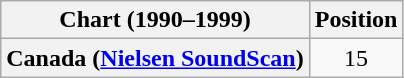<table class="wikitable plainrowheaders" style="text-align:center">
<tr>
<th>Chart (1990–1999)</th>
<th>Position</th>
</tr>
<tr>
<th scope="row">Canada (<a href='#'>Nielsen SoundScan</a>)</th>
<td>15</td>
</tr>
</table>
